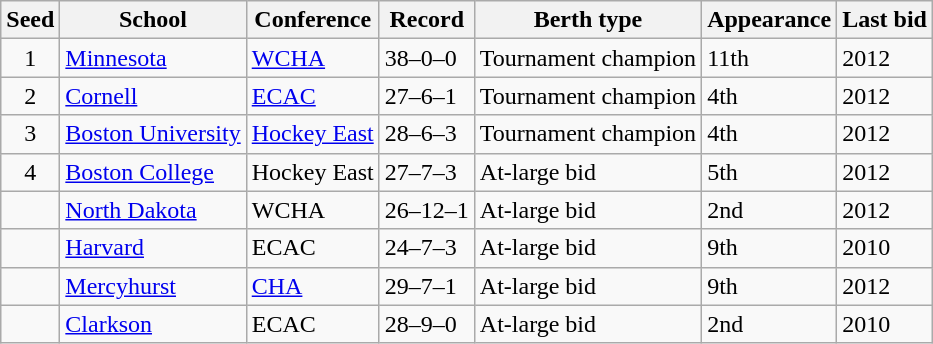<table class="wikitable">
<tr>
<th>Seed</th>
<th>School</th>
<th>Conference</th>
<th>Record</th>
<th>Berth type</th>
<th>Appearance</th>
<th>Last bid</th>
</tr>
<tr>
<td align=center>1</td>
<td><a href='#'>Minnesota</a></td>
<td><a href='#'>WCHA</a></td>
<td>38–0–0</td>
<td>Tournament champion</td>
<td>11th</td>
<td>2012</td>
</tr>
<tr>
<td align=center>2</td>
<td><a href='#'>Cornell</a></td>
<td><a href='#'>ECAC</a></td>
<td>27–6–1</td>
<td>Tournament champion</td>
<td>4th</td>
<td>2012</td>
</tr>
<tr>
<td align=center>3</td>
<td><a href='#'>Boston University</a></td>
<td><a href='#'>Hockey East</a></td>
<td>28–6–3</td>
<td>Tournament champion</td>
<td>4th</td>
<td>2012</td>
</tr>
<tr>
<td align=center>4</td>
<td><a href='#'>Boston College</a></td>
<td>Hockey East</td>
<td>27–7–3</td>
<td>At-large bid</td>
<td>5th</td>
<td>2012</td>
</tr>
<tr>
<td></td>
<td><a href='#'>North Dakota</a></td>
<td>WCHA</td>
<td>26–12–1</td>
<td>At-large bid</td>
<td>2nd</td>
<td>2012</td>
</tr>
<tr>
<td></td>
<td><a href='#'>Harvard</a></td>
<td>ECAC</td>
<td>24–7–3</td>
<td>At-large bid</td>
<td>9th</td>
<td>2010</td>
</tr>
<tr>
<td></td>
<td><a href='#'>Mercyhurst</a></td>
<td><a href='#'>CHA</a></td>
<td>29–7–1</td>
<td>At-large bid</td>
<td>9th</td>
<td>2012</td>
</tr>
<tr>
<td></td>
<td><a href='#'>Clarkson</a></td>
<td>ECAC</td>
<td>28–9–0</td>
<td>At-large bid</td>
<td>2nd</td>
<td>2010</td>
</tr>
</table>
